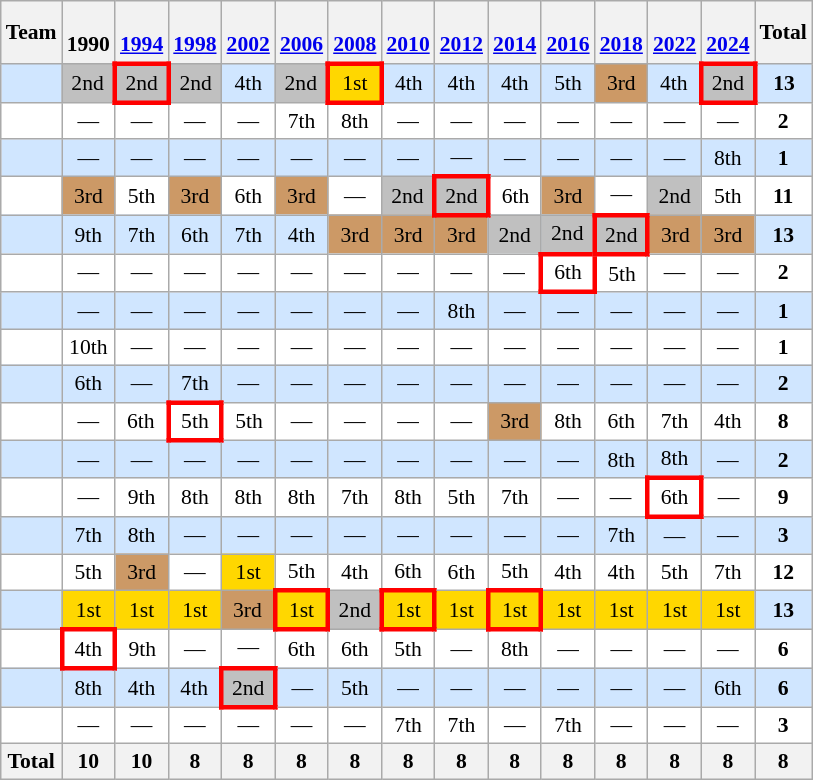<table class="wikitable" style="text-align:center; font-size:90%">
<tr>
<th>Team</th>
<th><br>1990</th>
<th><br><a href='#'>1994</a></th>
<th><br><a href='#'>1998</a></th>
<th><br><a href='#'>2002</a></th>
<th><br><a href='#'>2006</a></th>
<th><br><a href='#'>2008</a></th>
<th><br><a href='#'>2010</a></th>
<th><br><a href='#'>2012</a></th>
<th><br><a href='#'>2014</a></th>
<th><br><a href='#'>2016</a></th>
<th><br><a href='#'>2018</a></th>
<th><br><a href='#'>2022</a></th>
<th><br><a href='#'>2024</a></th>
<th>Total</th>
</tr>
<tr bgcolor=#D0E6FF>
<td align=left></td>
<td bgcolor=silver>2nd</td>
<td style="border:3px solid red" bgcolor=silver>2nd</td>
<td bgcolor=silver>2nd</td>
<td>4th</td>
<td bgcolor=silver>2nd</td>
<td style="border:3px solid red" bgcolor=gold>1st</td>
<td>4th</td>
<td>4th</td>
<td>4th</td>
<td>5th</td>
<td bgcolor=cc9966>3rd</td>
<td>4th</td>
<td style="border:3px solid red" bgcolor=silver>2nd</td>
<td><strong>13</strong></td>
</tr>
<tr bgcolor=#FFFFFF>
<td align=left></td>
<td>—</td>
<td>—</td>
<td>—</td>
<td>—</td>
<td>7th</td>
<td>8th</td>
<td>—</td>
<td>—</td>
<td>—</td>
<td>—</td>
<td>—</td>
<td>—</td>
<td>—</td>
<td><strong>2</strong></td>
</tr>
<tr bgcolor=#D0E6FF>
<td align=left></td>
<td>—</td>
<td>—</td>
<td>—</td>
<td>—</td>
<td>—</td>
<td>—</td>
<td>—</td>
<td>—</td>
<td>—</td>
<td>—</td>
<td>—</td>
<td>—</td>
<td>8th</td>
<td><strong>1</strong></td>
</tr>
<tr bgcolor=#FFFFFF>
<td align=left></td>
<td bgcolor=cc9966>3rd</td>
<td>5th</td>
<td bgcolor=cc9966>3rd</td>
<td>6th</td>
<td bgcolor=cc9966>3rd</td>
<td>—</td>
<td bgcolor=silver>2nd</td>
<td style="border:3px solid red" bgcolor=silver>2nd</td>
<td>6th</td>
<td bgcolor=cc9966>3rd</td>
<td>—</td>
<td bgcolor="silver">2nd</td>
<td>5th</td>
<td><strong>11</strong></td>
</tr>
<tr bgcolor=#D0E6FF>
<td align=left></td>
<td>9th</td>
<td>7th</td>
<td>6th</td>
<td>7th</td>
<td>4th</td>
<td bgcolor=cc9966>3rd</td>
<td bgcolor=cc9966>3rd</td>
<td bgcolor=cc9966>3rd</td>
<td bgcolor=silver>2nd</td>
<td bgcolor=silver>2nd</td>
<td style="border:3px solid red" bgcolor=silver>2nd</td>
<td bgcolor=cc9966>3rd</td>
<td bgcolor=cc9966>3rd</td>
<td><strong>13</strong></td>
</tr>
<tr bgcolor=#FFFFFF>
<td align=left></td>
<td>—</td>
<td>—</td>
<td>—</td>
<td>—</td>
<td>—</td>
<td>—</td>
<td>—</td>
<td>—</td>
<td>—</td>
<td style="border:3px solid red">6th</td>
<td>5th</td>
<td>—</td>
<td>—</td>
<td><strong>2</strong></td>
</tr>
<tr bgcolor=#D0E6FF>
<td align=left></td>
<td>—</td>
<td>—</td>
<td>—</td>
<td>—</td>
<td>—</td>
<td>—</td>
<td>—</td>
<td>8th</td>
<td>—</td>
<td>—</td>
<td>—</td>
<td>—</td>
<td>—</td>
<td><strong>1</strong></td>
</tr>
<tr bgcolor=#FFFFFF>
<td align=left></td>
<td>10th</td>
<td>—</td>
<td>—</td>
<td>—</td>
<td>—</td>
<td>—</td>
<td>—</td>
<td>—</td>
<td>—</td>
<td>—</td>
<td>—</td>
<td>—</td>
<td>—</td>
<td><strong>1</strong></td>
</tr>
<tr bgcolor=#D0E6FF>
<td align=left></td>
<td>6th</td>
<td>—</td>
<td>7th</td>
<td>—</td>
<td>—</td>
<td>—</td>
<td>—</td>
<td>—</td>
<td>—</td>
<td>—</td>
<td>—</td>
<td>—</td>
<td>—</td>
<td><strong>2</strong></td>
</tr>
<tr bgcolor=#FFFFFF>
<td align=left></td>
<td>—</td>
<td>6th</td>
<td style="border:3px solid red">5th</td>
<td>5th</td>
<td>—</td>
<td>—</td>
<td>—</td>
<td>—</td>
<td bgcolor=cc9966>3rd</td>
<td>8th</td>
<td>6th</td>
<td>7th</td>
<td>4th</td>
<td><strong>8</strong></td>
</tr>
<tr bgcolor=#D0E6FF>
<td align=left></td>
<td>—</td>
<td>—</td>
<td>—</td>
<td>—</td>
<td>—</td>
<td>—</td>
<td>—</td>
<td>—</td>
<td>—</td>
<td>—</td>
<td>8th</td>
<td>8th</td>
<td>—</td>
<td><strong>2</strong></td>
</tr>
<tr bgcolor=#FFFFFF>
<td align=left></td>
<td>—</td>
<td>9th</td>
<td>8th</td>
<td>8th</td>
<td>8th</td>
<td>7th</td>
<td>8th</td>
<td>5th</td>
<td>7th</td>
<td>—</td>
<td>—</td>
<td style="border:3px solid red">6th</td>
<td>—</td>
<td><strong>9</strong></td>
</tr>
<tr bgcolor=#D0E6FF>
<td align=left></td>
<td>7th</td>
<td>8th</td>
<td>—</td>
<td>—</td>
<td>—</td>
<td>—</td>
<td>—</td>
<td>—</td>
<td>—</td>
<td>—</td>
<td>7th</td>
<td>—</td>
<td>—</td>
<td><strong>3</strong></td>
</tr>
<tr bgcolor=#FFFFFF>
<td align=left></td>
<td>5th</td>
<td bgcolor=cc9966>3rd</td>
<td>—</td>
<td bgcolor=gold>1st</td>
<td>5th</td>
<td>4th</td>
<td>6th</td>
<td>6th</td>
<td>5th</td>
<td>4th</td>
<td>4th</td>
<td>5th</td>
<td>7th</td>
<td><strong>12</strong></td>
</tr>
<tr bgcolor=#D0E6FF>
<td align=left></td>
<td bgcolor=gold>1st</td>
<td bgcolor=gold>1st</td>
<td bgcolor=gold>1st</td>
<td bgcolor=cc9966>3rd</td>
<td style="border:3px solid red" bgcolor=gold>1st</td>
<td bgcolor=silver>2nd</td>
<td style="border:3px solid red" bgcolor=gold>1st</td>
<td bgcolor=gold>1st</td>
<td style="border:3px solid red" bgcolor=gold>1st</td>
<td bgcolor=gold>1st</td>
<td bgcolor=gold>1st</td>
<td bgcolor=gold>1st</td>
<td bgcolor=gold>1st</td>
<td><strong>13</strong></td>
</tr>
<tr bgcolor=#FFFFFF>
<td align=left></td>
<td style="border:3px solid red">4th</td>
<td>9th</td>
<td>—</td>
<td>—</td>
<td>6th</td>
<td>6th</td>
<td>5th</td>
<td>—</td>
<td>8th</td>
<td>—</td>
<td>—</td>
<td>—</td>
<td>—</td>
<td><strong>6</strong></td>
</tr>
<tr bgcolor=#D0E6FF>
<td align=left></td>
<td>8th</td>
<td>4th</td>
<td>4th</td>
<td style="border:3px solid red" bgcolor=silver>2nd</td>
<td>—</td>
<td>5th</td>
<td>—</td>
<td>—</td>
<td>—</td>
<td>—</td>
<td>—</td>
<td>—</td>
<td>6th</td>
<td><strong>6</strong></td>
</tr>
<tr bgcolor=#FFFFFF>
<td align=left></td>
<td>—</td>
<td>—</td>
<td>—</td>
<td>—</td>
<td>—</td>
<td>—</td>
<td>7th</td>
<td>7th</td>
<td>—</td>
<td>7th</td>
<td>—</td>
<td>—</td>
<td>—</td>
<td><strong>3</strong></td>
</tr>
<tr>
<th>Total</th>
<th>10</th>
<th>10</th>
<th>8</th>
<th>8</th>
<th>8</th>
<th>8</th>
<th>8</th>
<th>8</th>
<th>8</th>
<th>8</th>
<th>8</th>
<th>8</th>
<th>8</th>
<th>8</th>
</tr>
</table>
